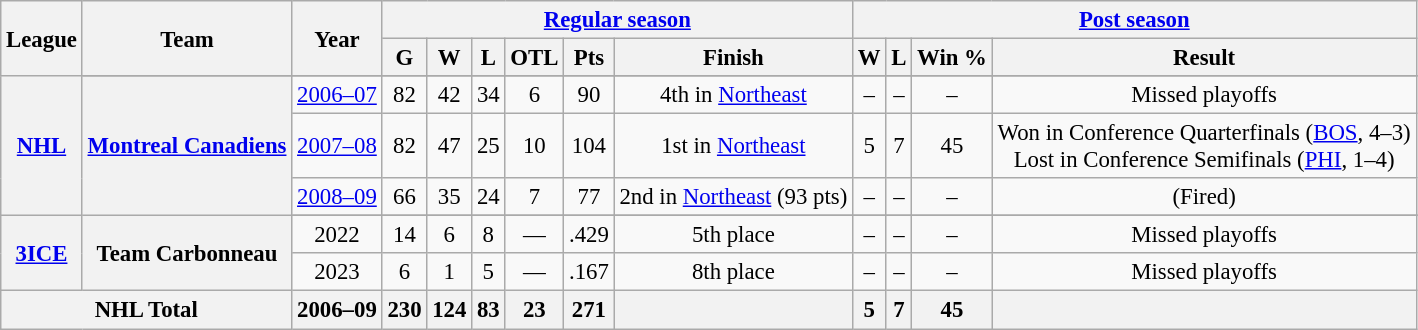<table class="wikitable" style="font-size: 95%; text-align:center;">
<tr>
<th rowspan="2">League</th>
<th rowspan="2">Team</th>
<th rowspan="2">Year</th>
<th colspan="6"><a href='#'>Regular season</a></th>
<th colspan="4"><a href='#'>Post season</a></th>
</tr>
<tr>
<th>G</th>
<th>W</th>
<th>L</th>
<th>OTL</th>
<th>Pts</th>
<th>Finish</th>
<th>W</th>
<th>L</th>
<th>Win %</th>
<th>Result</th>
</tr>
<tr>
<th rowspan="5"><a href='#'>NHL</a></th>
</tr>
<tr>
<th rowspan="4"><a href='#'>Montreal Canadiens</a></th>
</tr>
<tr>
<td><a href='#'>2006–07</a></td>
<td>82</td>
<td>42</td>
<td>34</td>
<td>6</td>
<td>90</td>
<td>4th in <a href='#'>Northeast</a></td>
<td>–</td>
<td>–</td>
<td>–</td>
<td>Missed playoffs</td>
</tr>
<tr>
<td><a href='#'>2007–08</a></td>
<td>82</td>
<td>47</td>
<td>25</td>
<td>10</td>
<td>104</td>
<td>1st in <a href='#'>Northeast</a></td>
<td>5</td>
<td>7</td>
<td>45</td>
<td>Won in Conference Quarterfinals (<a href='#'>BOS</a>, 4–3)<br>Lost in Conference Semifinals (<a href='#'>PHI</a>, 1–4)</td>
</tr>
<tr>
<td><a href='#'>2008–09</a></td>
<td>66</td>
<td>35</td>
<td>24</td>
<td>7</td>
<td>77</td>
<td>2nd in <a href='#'>Northeast</a> (93 pts)</td>
<td>–</td>
<td>–</td>
<td>–</td>
<td>(Fired)</td>
</tr>
<tr>
<th rowspan="3"><a href='#'>3ICE</a></th>
<th rowspan="3">Team Carbonneau</th>
</tr>
<tr>
<td>2022</td>
<td>14</td>
<td>6</td>
<td>8</td>
<td>—</td>
<td>.429</td>
<td>5th place</td>
<td>–</td>
<td>–</td>
<td>–</td>
<td>Missed playoffs</td>
</tr>
<tr>
<td>2023</td>
<td>6</td>
<td>1</td>
<td>5</td>
<td>—</td>
<td>.167</td>
<td>8th place</td>
<td>–</td>
<td>–</td>
<td>–</td>
<td>Missed playoffs</td>
</tr>
<tr>
<th colspan="2">NHL Total</th>
<th>2006–09</th>
<th>230</th>
<th>124</th>
<th>83</th>
<th>23</th>
<th>271</th>
<th></th>
<th>5</th>
<th>7</th>
<th>45</th>
<th></th>
</tr>
</table>
